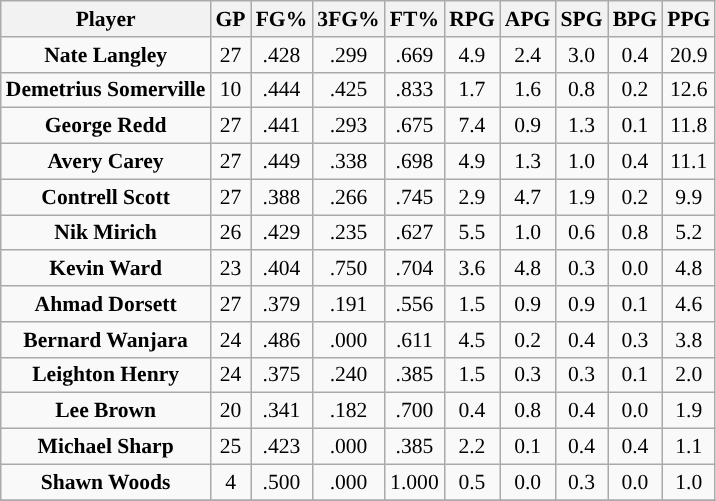<table class="wikitable sortable" style="font-size: 90%">
<tr>
<th>Player</th>
<th>GP</th>
<th>FG%</th>
<th>3FG%</th>
<th>FT%</th>
<th>RPG</th>
<th>APG</th>
<th>SPG</th>
<th>BPG</th>
<th>PPG</th>
</tr>
<tr align="center" bgcolor="">
<td><strong>Nate Langley</strong></td>
<td>27</td>
<td>.428</td>
<td>.299</td>
<td>.669</td>
<td>4.9</td>
<td>2.4</td>
<td>3.0</td>
<td>0.4</td>
<td>20.9</td>
</tr>
<tr align="center" bgcolor="">
<td><strong>Demetrius Somerville</strong></td>
<td>10</td>
<td>.444</td>
<td>.425</td>
<td>.833</td>
<td>1.7</td>
<td>1.6</td>
<td>0.8</td>
<td>0.2</td>
<td>12.6</td>
</tr>
<tr align="center" bgcolor="">
<td><strong>George Redd</strong></td>
<td>27</td>
<td>.441</td>
<td>.293</td>
<td>.675</td>
<td>7.4</td>
<td>0.9</td>
<td>1.3</td>
<td>0.1</td>
<td>11.8</td>
</tr>
<tr align="center" bgcolor="">
<td><strong>Avery Carey</strong></td>
<td>27</td>
<td>.449</td>
<td>.338</td>
<td>.698</td>
<td>4.9</td>
<td>1.3</td>
<td>1.0</td>
<td>0.4</td>
<td>11.1</td>
</tr>
<tr align="center" bgcolor="">
<td><strong>Contrell Scott</strong></td>
<td>27</td>
<td>.388</td>
<td>.266</td>
<td>.745</td>
<td>2.9</td>
<td>4.7</td>
<td>1.9</td>
<td>0.2</td>
<td>9.9</td>
</tr>
<tr align="center" bgcolor="">
<td><strong>Nik Mirich</strong></td>
<td>26</td>
<td>.429</td>
<td>.235</td>
<td>.627</td>
<td>5.5</td>
<td>1.0</td>
<td>0.6</td>
<td>0.8</td>
<td>5.2</td>
</tr>
<tr align="center" bgcolor="">
<td><strong>Kevin Ward</strong></td>
<td>23</td>
<td>.404</td>
<td>.750</td>
<td>.704</td>
<td>3.6</td>
<td>4.8</td>
<td>0.3</td>
<td>0.0</td>
<td>4.8</td>
</tr>
<tr align="center" bgcolor="">
<td><strong>Ahmad Dorsett</strong></td>
<td>27</td>
<td>.379</td>
<td>.191</td>
<td>.556</td>
<td>1.5</td>
<td>0.9</td>
<td>0.9</td>
<td>0.1</td>
<td>4.6</td>
</tr>
<tr align="center" bgcolor="">
<td><strong>Bernard Wanjara</strong></td>
<td>24</td>
<td>.486</td>
<td>.000</td>
<td>.611</td>
<td>4.5</td>
<td>0.2</td>
<td>0.4</td>
<td>0.3</td>
<td>3.8</td>
</tr>
<tr align="center" bgcolor="">
<td><strong>Leighton Henry</strong></td>
<td>24</td>
<td>.375</td>
<td>.240</td>
<td>.385</td>
<td>1.5</td>
<td>0.3</td>
<td>0.3</td>
<td>0.1</td>
<td>2.0</td>
</tr>
<tr align="center" bgcolor="">
<td><strong>Lee Brown</strong></td>
<td>20</td>
<td>.341</td>
<td>.182</td>
<td>.700</td>
<td>0.4</td>
<td>0.8</td>
<td>0.4</td>
<td>0.0</td>
<td>1.9</td>
</tr>
<tr align="center" bgcolor="">
<td><strong>Michael Sharp</strong></td>
<td>25</td>
<td>.423</td>
<td>.000</td>
<td>.385</td>
<td>2.2</td>
<td>0.1</td>
<td>0.4</td>
<td>0.4</td>
<td>1.1</td>
</tr>
<tr align="center" bgcolor="">
<td><strong>Shawn Woods</strong></td>
<td>4</td>
<td>.500</td>
<td>.000</td>
<td>1.000</td>
<td>0.5</td>
<td>0.0</td>
<td>0.3</td>
<td>0.0</td>
<td>1.0</td>
</tr>
<tr align="center" bgcolor="">
</tr>
</table>
